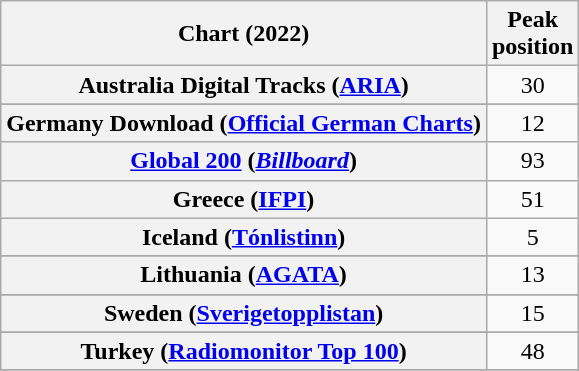<table class="wikitable sortable plainrowheaders" style="text-align:center">
<tr>
<th scope="col">Chart (2022)</th>
<th scope="col">Peak<br>position</th>
</tr>
<tr>
<th scope="row">Australia Digital Tracks (<a href='#'>ARIA</a>)</th>
<td>30</td>
</tr>
<tr>
</tr>
<tr>
<th scope="row">Germany Download (<a href='#'>Official German Charts</a>)</th>
<td>12</td>
</tr>
<tr>
<th scope="row"><a href='#'>Global 200</a> (<em><a href='#'>Billboard</a></em>)</th>
<td>93</td>
</tr>
<tr>
<th scope="row">Greece (<a href='#'>IFPI</a>)</th>
<td>51</td>
</tr>
<tr>
<th scope="row">Iceland (<a href='#'>Tónlistinn</a>)</th>
<td>5</td>
</tr>
<tr>
</tr>
<tr>
<th scope="row">Lithuania (<a href='#'>AGATA</a>)</th>
<td>13</td>
</tr>
<tr>
</tr>
<tr>
</tr>
<tr>
</tr>
<tr>
<th scope="row">Sweden (<a href='#'>Sverigetopplistan</a>)</th>
<td>15</td>
</tr>
<tr>
</tr>
<tr>
<th scope="row">Turkey (<a href='#'>Radiomonitor Top 100</a>)</th>
<td>48</td>
</tr>
<tr>
</tr>
</table>
